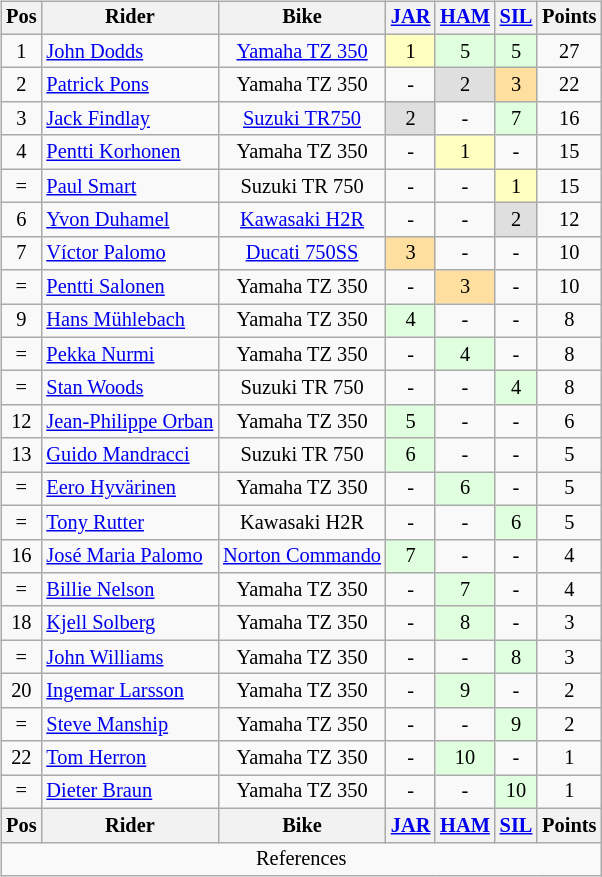<table>
<tr>
<td><br><table class="wikitable" style="font-size: 85%; text-align: center;">
<tr valign="top">
<th valign="middle">Pos</th>
<th valign="middle">Rider</th>
<th valign="middle">Bike</th>
<th><a href='#'>JAR</a><br></th>
<th><a href='#'>HAM</a><br></th>
<th><a href='#'>SIL</a><br></th>
<th valign="middle">Points</th>
</tr>
<tr>
<td>1</td>
<td align="left"> <a href='#'>John Dodds</a></td>
<td><a href='#'>Yamaha TZ 350</a></td>
<td style="background:#ffffbf;">1</td>
<td style="background:#dfffdf;">5</td>
<td style="background:#dfffdf;">5</td>
<td>27</td>
</tr>
<tr>
<td>2</td>
<td align="left"> <a href='#'>Patrick Pons</a></td>
<td>Yamaha TZ 350</td>
<td>-</td>
<td style="background:#dfdfdf;">2</td>
<td style="background:#ffdf9f;">3</td>
<td>22</td>
</tr>
<tr>
<td>3</td>
<td align="left"> <a href='#'>Jack Findlay</a></td>
<td><a href='#'>Suzuki TR750</a></td>
<td style="background:#dfdfdf;">2</td>
<td>-</td>
<td style="background:#dfffdf;">7</td>
<td>16</td>
</tr>
<tr>
<td>4</td>
<td align="left"> <a href='#'>Pentti Korhonen</a></td>
<td>Yamaha TZ 350</td>
<td>-</td>
<td style="background:#ffffbf;">1</td>
<td>-</td>
<td>15</td>
</tr>
<tr>
<td>=</td>
<td align="left"> <a href='#'>Paul Smart</a></td>
<td>Suzuki TR 750</td>
<td>-</td>
<td>-</td>
<td style="background:#ffffbf;">1</td>
<td>15</td>
</tr>
<tr>
<td>6</td>
<td align="left"> <a href='#'>Yvon Duhamel</a></td>
<td><a href='#'>Kawasaki H2R</a></td>
<td>-</td>
<td>-</td>
<td style="background:#dfdfdf;">2</td>
<td>12</td>
</tr>
<tr>
<td>7</td>
<td align="left"> <a href='#'>Víctor Palomo</a></td>
<td><a href='#'>Ducati 750SS</a></td>
<td style="background:#ffdf9f;">3</td>
<td>-</td>
<td>-</td>
<td>10</td>
</tr>
<tr>
<td>=</td>
<td align="left"> <a href='#'>Pentti Salonen</a></td>
<td>Yamaha TZ 350</td>
<td>-</td>
<td style="background:#ffdf9f;">3</td>
<td>-</td>
<td>10</td>
</tr>
<tr>
<td>9</td>
<td align="left"> <a href='#'>Hans Mühlebach</a></td>
<td>Yamaha TZ 350</td>
<td style="background:#dfffdf;">4</td>
<td>-</td>
<td>-</td>
<td>8</td>
</tr>
<tr>
<td>=</td>
<td align="left"> <a href='#'>Pekka Nurmi</a></td>
<td>Yamaha TZ 350</td>
<td>-</td>
<td style="background:#dfffdf;">4</td>
<td>-</td>
<td>8</td>
</tr>
<tr>
<td>=</td>
<td align="left"> <a href='#'>Stan Woods</a></td>
<td>Suzuki TR 750</td>
<td>-</td>
<td>-</td>
<td style="background:#dfffdf;">4</td>
<td>8</td>
</tr>
<tr>
<td>12</td>
<td align="left"> <a href='#'>Jean-Philippe Orban</a></td>
<td>Yamaha TZ 350</td>
<td style="background:#dfffdf;">5</td>
<td>-</td>
<td>-</td>
<td>6</td>
</tr>
<tr>
<td>13</td>
<td align="left"> <a href='#'>Guido Mandracci</a></td>
<td>Suzuki TR 750</td>
<td style="background:#dfffdf;">6</td>
<td>-</td>
<td>-</td>
<td>5</td>
</tr>
<tr>
<td>=</td>
<td align="left"> <a href='#'>Eero Hyvärinen</a></td>
<td>Yamaha TZ 350</td>
<td>-</td>
<td style="background:#dfffdf;">6</td>
<td>-</td>
<td>5</td>
</tr>
<tr>
<td>=</td>
<td align="left"> <a href='#'>Tony Rutter</a></td>
<td>Kawasaki H2R</td>
<td>-</td>
<td>-</td>
<td style="background:#dfffdf;">6</td>
<td>5</td>
</tr>
<tr>
<td>16</td>
<td align="left"> <a href='#'>José Maria Palomo</a></td>
<td><a href='#'>Norton Commando</a></td>
<td style="background:#dfffdf;">7</td>
<td>-</td>
<td>-</td>
<td>4</td>
</tr>
<tr>
<td>=</td>
<td align="left"> <a href='#'>Billie Nelson</a></td>
<td>Yamaha TZ 350</td>
<td>-</td>
<td style="background:#dfffdf;">7</td>
<td>-</td>
<td>4</td>
</tr>
<tr>
<td>18</td>
<td align="left"> <a href='#'>Kjell Solberg</a></td>
<td>Yamaha TZ 350</td>
<td>-</td>
<td style="background:#dfffdf;">8</td>
<td>-</td>
<td>3</td>
</tr>
<tr>
<td>=</td>
<td align="left"> <a href='#'>John Williams</a></td>
<td>Yamaha TZ 350</td>
<td>-</td>
<td>-</td>
<td style="background:#dfffdf;">8</td>
<td>3</td>
</tr>
<tr>
<td>20</td>
<td align="left"> <a href='#'>Ingemar Larsson</a></td>
<td>Yamaha TZ 350</td>
<td>-</td>
<td style="background:#dfffdf;">9</td>
<td>-</td>
<td>2</td>
</tr>
<tr>
<td>=</td>
<td align="left"> <a href='#'>Steve Manship</a></td>
<td>Yamaha TZ 350</td>
<td>-</td>
<td>-</td>
<td style="background:#dfffdf;">9</td>
<td>2</td>
</tr>
<tr>
<td>22</td>
<td align="left"> <a href='#'>Tom Herron</a></td>
<td>Yamaha TZ 350</td>
<td>-</td>
<td style="background:#dfffdf;">10</td>
<td>-</td>
<td>1</td>
</tr>
<tr>
<td>=</td>
<td align="left"> <a href='#'>Dieter Braun</a></td>
<td>Yamaha TZ 350</td>
<td>-</td>
<td>-</td>
<td style="background:#dfffdf;">10</td>
<td>1</td>
</tr>
<tr valign="top">
<th valign="middle">Pos</th>
<th valign="middle">Rider</th>
<th valign="middle">Bike</th>
<th><a href='#'>JAR</a><br></th>
<th><a href='#'>HAM</a><br></th>
<th><a href='#'>SIL</a><br></th>
<th valign="middle">Points</th>
</tr>
<tr>
<td colspan=7 align="center">References</td>
</tr>
</table>
</td>
<td valign="top"></td>
</tr>
</table>
